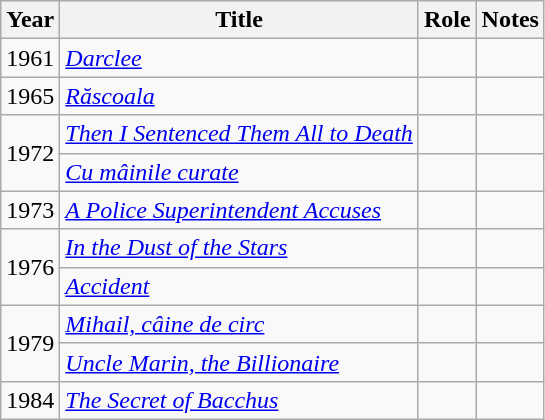<table class="wikitable sortable">
<tr>
<th>Year</th>
<th>Title</th>
<th>Role</th>
<th class="unsortable">Notes</th>
</tr>
<tr>
<td>1961</td>
<td><em><a href='#'>Darclee</a></em></td>
<td></td>
<td></td>
</tr>
<tr>
<td>1965</td>
<td><em><a href='#'>Răscoala</a></em></td>
<td></td>
<td></td>
</tr>
<tr>
<td rowspan=2>1972</td>
<td><em><a href='#'>Then I Sentenced Them All to Death</a></em></td>
<td></td>
<td></td>
</tr>
<tr>
<td><em><a href='#'>Cu mâinile curate</a></em></td>
<td></td>
<td></td>
</tr>
<tr>
<td>1973</td>
<td><em><a href='#'>A Police Superintendent Accuses</a></em></td>
<td></td>
<td></td>
</tr>
<tr>
<td rowspan=2>1976</td>
<td><em><a href='#'>In the Dust of the Stars</a></em></td>
<td></td>
<td></td>
</tr>
<tr>
<td><em><a href='#'>Accident</a></em></td>
<td></td>
<td></td>
</tr>
<tr>
<td rowspan=2>1979</td>
<td><em><a href='#'>Mihail, câine de circ</a></em></td>
<td></td>
<td></td>
</tr>
<tr>
<td><em><a href='#'>Uncle Marin, the Billionaire</a></em></td>
<td></td>
<td></td>
</tr>
<tr>
<td>1984</td>
<td><em><a href='#'>The Secret of Bacchus</a></em></td>
<td></td>
<td></td>
</tr>
</table>
